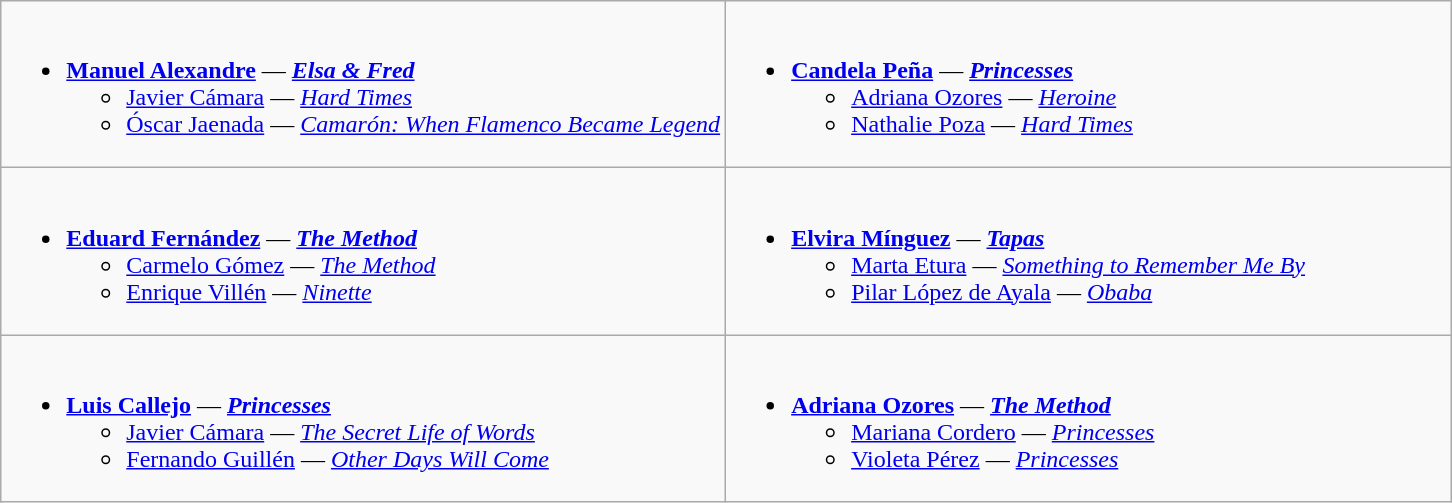<table class=wikitable>
<tr>
<td style="vertical-align:top;" width="50%"><br><ul><li><strong><a href='#'>Manuel Alexandre</a></strong> — <strong><em><a href='#'>Elsa & Fred</a></em></strong><ul><li><a href='#'>Javier Cámara</a> — <em><a href='#'>Hard Times</a></em></li><li><a href='#'>Óscar Jaenada</a> — <em><a href='#'>Camarón: When Flamenco Became Legend</a></em></li></ul></li></ul></td>
<td style="vertical-align:top;" width="50%"><br><ul><li><strong><a href='#'>Candela Peña</a></strong> — <strong><em><a href='#'>Princesses</a></em></strong><ul><li><a href='#'>Adriana Ozores</a> — <em><a href='#'>Heroine</a></em></li><li><a href='#'>Nathalie Poza</a> — <em><a href='#'>Hard Times</a></em></li></ul></li></ul></td>
</tr>
<tr>
<td style="vertical-align:top;" width="50%"><br><ul><li><strong><a href='#'>Eduard Fernández</a></strong> — <strong><em><a href='#'>The Method</a></em></strong><ul><li><a href='#'>Carmelo Gómez</a> — <em><a href='#'>The Method</a></em></li><li><a href='#'>Enrique Villén</a> — <em><a href='#'>Ninette</a></em></li></ul></li></ul></td>
<td style="vertical-align:top;" width="50%"><br><ul><li><strong><a href='#'>Elvira Mínguez</a></strong> — <strong><em><a href='#'>Tapas</a></em></strong><ul><li><a href='#'>Marta Etura</a> — <em><a href='#'>Something to Remember Me By</a></em></li><li><a href='#'>Pilar López de Ayala</a> — <em><a href='#'>Obaba</a></em></li></ul></li></ul></td>
</tr>
<tr>
<td style="vertical-align:top;" width="50%"><br><ul><li><strong><a href='#'>Luis Callejo</a></strong> — <strong><em><a href='#'>Princesses</a></em></strong><ul><li><a href='#'>Javier Cámara</a> — <em><a href='#'>The Secret Life of Words</a></em></li><li><a href='#'>Fernando Guillén</a> — <em><a href='#'>Other Days Will Come</a></em></li></ul></li></ul></td>
<td style="vertical-align:top;" width="50%"><br><ul><li><strong><a href='#'>Adriana Ozores</a></strong> — <strong><em><a href='#'>The Method</a></em></strong><ul><li><a href='#'>Mariana Cordero</a> — <em><a href='#'>Princesses</a></em></li><li><a href='#'>Violeta Pérez</a> — <em><a href='#'>Princesses</a></em></li></ul></li></ul></td>
</tr>
</table>
